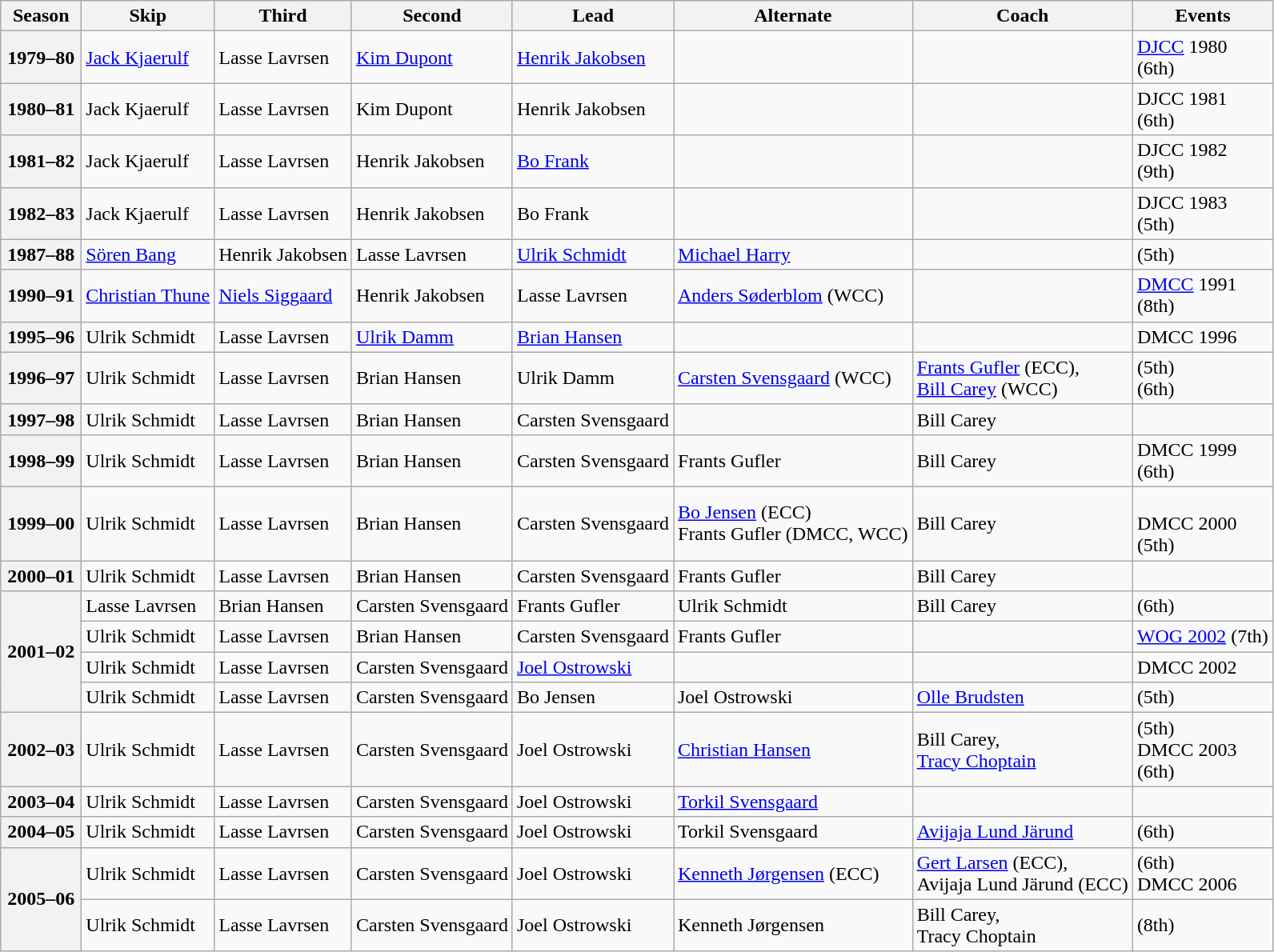<table class="wikitable">
<tr>
<th scope="col" width=60>Season</th>
<th scope="col">Skip</th>
<th scope="col">Third</th>
<th scope="col">Second</th>
<th scope="col">Lead</th>
<th scope="col">Alternate</th>
<th scope="col">Coach</th>
<th scope="col">Events</th>
</tr>
<tr>
<th scope="row">1979–80</th>
<td><a href='#'>Jack Kjaerulf</a></td>
<td>Lasse Lavrsen</td>
<td><a href='#'>Kim Dupont</a></td>
<td><a href='#'>Henrik Jakobsen</a></td>
<td></td>
<td></td>
<td><a href='#'>DJCC</a> 1980 <br> (6th)</td>
</tr>
<tr>
<th scope="row">1980–81</th>
<td>Jack Kjaerulf</td>
<td>Lasse Lavrsen</td>
<td>Kim Dupont</td>
<td>Henrik Jakobsen</td>
<td></td>
<td></td>
<td>DJCC 1981 <br> (6th)</td>
</tr>
<tr>
<th scope="row">1981–82</th>
<td>Jack Kjaerulf</td>
<td>Lasse Lavrsen</td>
<td>Henrik Jakobsen</td>
<td><a href='#'>Bo Frank</a></td>
<td></td>
<td></td>
<td>DJCC 1982 <br> (9th)</td>
</tr>
<tr>
<th scope="row">1982–83</th>
<td>Jack Kjaerulf</td>
<td>Lasse Lavrsen</td>
<td>Henrik Jakobsen</td>
<td>Bo Frank</td>
<td></td>
<td></td>
<td>DJCC 1983 <br> (5th)</td>
</tr>
<tr>
<th scope="row">1987–88</th>
<td><a href='#'>Sören Bang</a></td>
<td>Henrik Jakobsen</td>
<td>Lasse Lavrsen</td>
<td><a href='#'>Ulrik Schmidt</a></td>
<td><a href='#'>Michael Harry</a></td>
<td></td>
<td> (5th)</td>
</tr>
<tr>
<th scope="row">1990–91</th>
<td><a href='#'>Christian Thune</a></td>
<td><a href='#'>Niels Siggaard</a></td>
<td>Henrik Jakobsen</td>
<td>Lasse Lavrsen</td>
<td><a href='#'>Anders Søderblom</a> (WCC)</td>
<td></td>
<td><a href='#'>DMCC</a> 1991 <br> (8th)</td>
</tr>
<tr>
<th scope="row">1995–96</th>
<td>Ulrik Schmidt</td>
<td>Lasse Lavrsen</td>
<td><a href='#'>Ulrik Damm</a></td>
<td><a href='#'>Brian Hansen</a></td>
<td></td>
<td></td>
<td>DMCC 1996 </td>
</tr>
<tr>
<th scope="row">1996–97</th>
<td>Ulrik Schmidt</td>
<td>Lasse Lavrsen</td>
<td>Brian Hansen</td>
<td>Ulrik Damm</td>
<td><a href='#'>Carsten Svensgaard</a> (WCC)</td>
<td><a href='#'>Frants Gufler</a> (ECC),<br><a href='#'>Bill Carey</a> (WCC)</td>
<td> (5th)<br> (6th)</td>
</tr>
<tr>
<th scope="row">1997–98</th>
<td>Ulrik Schmidt</td>
<td>Lasse Lavrsen</td>
<td>Brian Hansen</td>
<td>Carsten Svensgaard</td>
<td></td>
<td>Bill Carey</td>
<td> </td>
</tr>
<tr>
<th scope="row">1998–99</th>
<td>Ulrik Schmidt</td>
<td>Lasse Lavrsen</td>
<td>Brian Hansen</td>
<td>Carsten Svensgaard</td>
<td>Frants Gufler</td>
<td>Bill Carey</td>
<td>DMCC 1999 <br> (6th)</td>
</tr>
<tr>
<th scope="row">1999–00</th>
<td>Ulrik Schmidt</td>
<td>Lasse Lavrsen</td>
<td>Brian Hansen</td>
<td>Carsten Svensgaard</td>
<td><a href='#'>Bo Jensen</a> (ECC)<br>Frants Gufler (DMCC, WCC)</td>
<td>Bill Carey</td>
<td> <br>DMCC 2000 <br> (5th)</td>
</tr>
<tr>
<th scope="row">2000–01</th>
<td>Ulrik Schmidt</td>
<td>Lasse Lavrsen</td>
<td>Brian Hansen</td>
<td>Carsten Svensgaard</td>
<td>Frants Gufler</td>
<td>Bill Carey</td>
<td> </td>
</tr>
<tr>
<th scope="row" rowspan=4>2001–02</th>
<td>Lasse Lavrsen</td>
<td>Brian Hansen</td>
<td>Carsten Svensgaard</td>
<td>Frants Gufler</td>
<td>Ulrik Schmidt</td>
<td>Bill Carey</td>
<td> (6th)</td>
</tr>
<tr>
<td>Ulrik Schmidt</td>
<td>Lasse Lavrsen</td>
<td>Brian Hansen</td>
<td>Carsten Svensgaard</td>
<td>Frants Gufler</td>
<td></td>
<td><a href='#'>WOG 2002</a> (7th)</td>
</tr>
<tr>
<td>Ulrik Schmidt</td>
<td>Lasse Lavrsen</td>
<td>Carsten Svensgaard</td>
<td><a href='#'>Joel Ostrowski</a></td>
<td></td>
<td></td>
<td>DMCC 2002 </td>
</tr>
<tr>
<td>Ulrik Schmidt</td>
<td>Lasse Lavrsen</td>
<td>Carsten Svensgaard</td>
<td>Bo Jensen</td>
<td>Joel Ostrowski</td>
<td><a href='#'>Olle Brudsten</a></td>
<td> (5th)</td>
</tr>
<tr>
<th scope="row">2002–03</th>
<td>Ulrik Schmidt</td>
<td>Lasse Lavrsen</td>
<td>Carsten Svensgaard</td>
<td>Joel Ostrowski</td>
<td><a href='#'>Christian Hansen</a></td>
<td>Bill Carey,<br><a href='#'>Tracy Choptain</a></td>
<td> (5th)<br>DMCC 2003 <br> (6th)</td>
</tr>
<tr>
<th scope="row">2003–04</th>
<td>Ulrik Schmidt</td>
<td>Lasse Lavrsen</td>
<td>Carsten Svensgaard</td>
<td>Joel Ostrowski</td>
<td><a href='#'>Torkil Svensgaard</a></td>
<td></td>
<td> </td>
</tr>
<tr>
<th scope="row">2004–05</th>
<td>Ulrik Schmidt</td>
<td>Lasse Lavrsen</td>
<td>Carsten Svensgaard</td>
<td>Joel Ostrowski</td>
<td>Torkil Svensgaard</td>
<td><a href='#'>Avijaja Lund Järund</a></td>
<td> (6th)</td>
</tr>
<tr>
<th scope="row" rowspan=2>2005–06</th>
<td>Ulrik Schmidt</td>
<td>Lasse Lavrsen</td>
<td>Carsten Svensgaard</td>
<td>Joel Ostrowski</td>
<td><a href='#'>Kenneth Jørgensen</a> (ECC)</td>
<td><a href='#'>Gert Larsen</a> (ECC),<br>Avijaja Lund Järund (ECC)</td>
<td> (6th)<br>DMCC 2006 </td>
</tr>
<tr>
<td>Ulrik Schmidt</td>
<td>Lasse Lavrsen</td>
<td>Carsten Svensgaard</td>
<td>Joel Ostrowski</td>
<td>Kenneth Jørgensen</td>
<td>Bill Carey,<br>Tracy Choptain</td>
<td> (8th)</td>
</tr>
</table>
